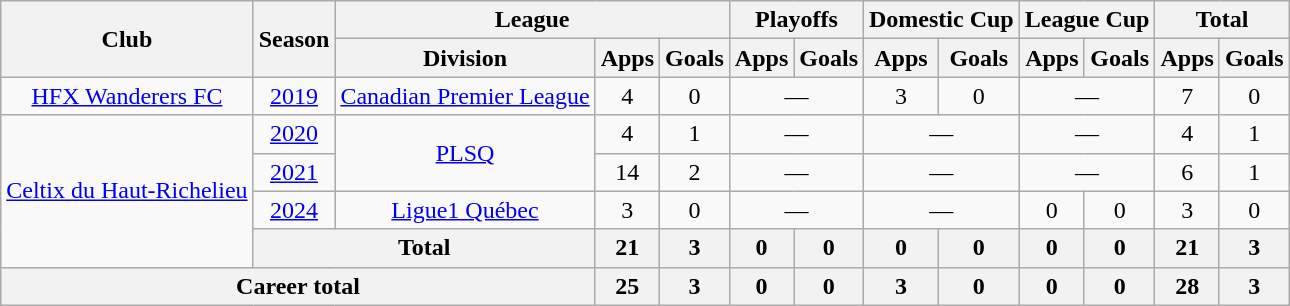<table class="wikitable" style="text-align:center">
<tr>
<th rowspan="2">Club</th>
<th rowspan="2">Season</th>
<th colspan="3">League</th>
<th colspan="2">Playoffs</th>
<th colspan="2">Domestic Cup</th>
<th colspan="2">League Cup</th>
<th colspan="2">Total</th>
</tr>
<tr>
<th>Division</th>
<th>Apps</th>
<th>Goals</th>
<th>Apps</th>
<th>Goals</th>
<th>Apps</th>
<th>Goals</th>
<th>Apps</th>
<th>Goals</th>
<th>Apps</th>
<th>Goals</th>
</tr>
<tr>
<td><a href='#'>HFX Wanderers FC</a></td>
<td><a href='#'>2019</a></td>
<td><a href='#'>Canadian Premier League</a></td>
<td>4</td>
<td>0</td>
<td colspan="2">—</td>
<td>3</td>
<td>0</td>
<td colspan="2">—</td>
<td>7</td>
<td>0</td>
</tr>
<tr>
<td rowspan=4><a href='#'>Celtix du Haut-Richelieu</a></td>
<td><a href='#'>2020</a></td>
<td rowspan=2><a href='#'>PLSQ</a></td>
<td>4</td>
<td>1</td>
<td colspan="2">—</td>
<td colspan="2">—</td>
<td colspan="2">—</td>
<td>4</td>
<td>1</td>
</tr>
<tr>
<td><a href='#'>2021</a></td>
<td>14</td>
<td>2</td>
<td colspan="2">—</td>
<td colspan="2">—</td>
<td colspan="2">—</td>
<td>6</td>
<td>1</td>
</tr>
<tr>
<td><a href='#'>2024</a></td>
<td><a href='#'>Ligue1 Québec</a></td>
<td>3</td>
<td>0</td>
<td colspan="2">—</td>
<td colspan="2">—</td>
<td>0</td>
<td>0</td>
<td>3</td>
<td>0</td>
</tr>
<tr>
<th colspan="2">Total</th>
<th>21</th>
<th>3</th>
<th>0</th>
<th>0</th>
<th>0</th>
<th>0</th>
<th>0</th>
<th>0</th>
<th>21</th>
<th>3</th>
</tr>
<tr>
<th colspan="3">Career total</th>
<th>25</th>
<th>3</th>
<th>0</th>
<th>0</th>
<th>3</th>
<th>0</th>
<th>0</th>
<th>0</th>
<th>28</th>
<th>3</th>
</tr>
</table>
